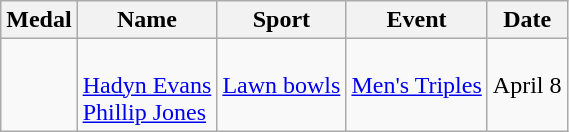<table class="wikitable sortable">
<tr>
<th>Medal</th>
<th>Name</th>
<th>Sport</th>
<th>Event</th>
<th>Date</th>
</tr>
<tr>
<td></td>
<td><br><a href='#'>Hadyn Evans</a><br><a href='#'>Phillip Jones</a></td>
<td><a href='#'>Lawn bowls</a></td>
<td><a href='#'>Men's Triples</a></td>
<td>April 8</td>
</tr>
</table>
